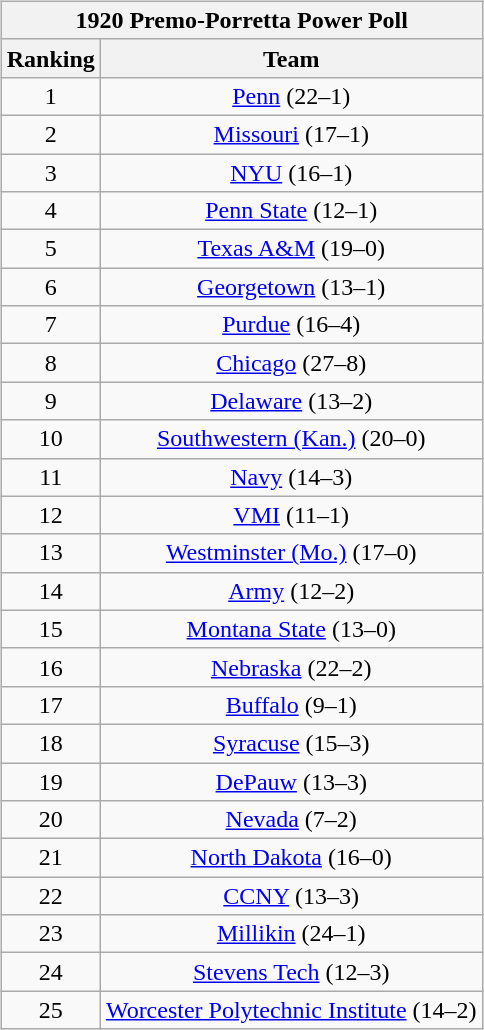<table>
<tr style="vertical-align:top;">
<td><br><table class="wikitable" style="text-align:center;">
<tr>
<th colspan=2><strong>1920 Premo-Porretta Power Poll</strong></th>
</tr>
<tr>
<th>Ranking</th>
<th>Team</th>
</tr>
<tr>
<td>1</td>
<td><a href='#'>Penn</a> (22–1)</td>
</tr>
<tr>
<td>2</td>
<td><a href='#'>Missouri</a> (17–1)</td>
</tr>
<tr>
<td>3</td>
<td><a href='#'>NYU</a> (16–1)</td>
</tr>
<tr>
<td>4</td>
<td><a href='#'>Penn State</a> (12–1)</td>
</tr>
<tr>
<td>5</td>
<td><a href='#'>Texas A&M</a> (19–0)</td>
</tr>
<tr>
<td>6</td>
<td><a href='#'>Georgetown</a> (13–1)</td>
</tr>
<tr>
<td>7</td>
<td><a href='#'>Purdue</a> (16–4)</td>
</tr>
<tr>
<td>8</td>
<td><a href='#'>Chicago</a> (27–8)</td>
</tr>
<tr>
<td>9</td>
<td><a href='#'>Delaware</a> (13–2)</td>
</tr>
<tr>
<td>10</td>
<td><a href='#'>Southwestern (Kan.)</a> (20–0)</td>
</tr>
<tr>
<td>11</td>
<td><a href='#'>Navy</a> (14–3)</td>
</tr>
<tr>
<td>12</td>
<td><a href='#'>VMI</a> (11–1)</td>
</tr>
<tr>
<td>13</td>
<td><a href='#'>Westminster (Mo.)</a> (17–0)</td>
</tr>
<tr>
<td>14</td>
<td><a href='#'>Army</a> (12–2)</td>
</tr>
<tr>
<td>15</td>
<td><a href='#'>Montana State</a> (13–0)</td>
</tr>
<tr>
<td>16</td>
<td><a href='#'>Nebraska</a> (22–2)</td>
</tr>
<tr>
<td>17</td>
<td><a href='#'>Buffalo</a> (9–1)</td>
</tr>
<tr>
<td>18</td>
<td><a href='#'>Syracuse</a> (15–3)</td>
</tr>
<tr>
<td>19</td>
<td><a href='#'>DePauw</a> (13–3)</td>
</tr>
<tr>
<td>20</td>
<td><a href='#'>Nevada</a> (7–2)</td>
</tr>
<tr>
<td>21</td>
<td><a href='#'>North Dakota</a> (16–0)</td>
</tr>
<tr>
<td>22</td>
<td><a href='#'>CCNY</a> (13–3)</td>
</tr>
<tr>
<td>23</td>
<td><a href='#'>Millikin</a> (24–1)</td>
</tr>
<tr>
<td>24</td>
<td><a href='#'>Stevens Tech</a> (12–3)</td>
</tr>
<tr>
<td>25</td>
<td><a href='#'>Worcester Polytechnic Institute</a> (14–2)</td>
</tr>
</table>
</td>
</tr>
</table>
